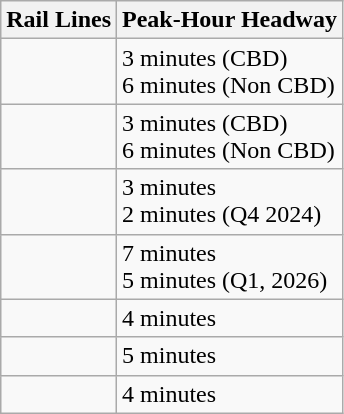<table class="wikitable">
<tr>
<th>Rail Lines</th>
<th>Peak-Hour Headway</th>
</tr>
<tr>
<td></td>
<td>3 minutes (CBD)<br>6 minutes (Non CBD)</td>
</tr>
<tr>
<td></td>
<td>3 minutes (CBD)<br>6 minutes (Non CBD)</td>
</tr>
<tr>
<td></td>
<td>3 minutes<br>2 minutes (Q4 2024)</td>
</tr>
<tr>
<td></td>
<td>7 minutes<br>5 minutes (Q1, 2026) </td>
</tr>
<tr>
<td></td>
<td>4 minutes</td>
</tr>
<tr>
<td></td>
<td>5 minutes</td>
</tr>
<tr>
<td></td>
<td>4 minutes</td>
</tr>
</table>
